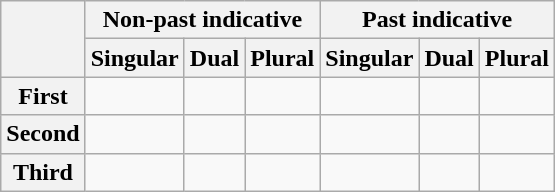<table class="wikitable">
<tr>
<th rowspan="2"></th>
<th colspan="3">Non-past indicative</th>
<th colspan="3">Past indicative</th>
</tr>
<tr>
<th>Singular</th>
<th>Dual</th>
<th>Plural</th>
<th>Singular</th>
<th>Dual</th>
<th>Plural</th>
</tr>
<tr>
<th>First</th>
<td></td>
<td></td>
<td></td>
<td></td>
<td></td>
<td></td>
</tr>
<tr>
<th>Second</th>
<td></td>
<td></td>
<td></td>
<td></td>
<td></td>
<td></td>
</tr>
<tr>
<th>Third</th>
<td></td>
<td></td>
<td></td>
<td></td>
<td></td>
<td></td>
</tr>
</table>
